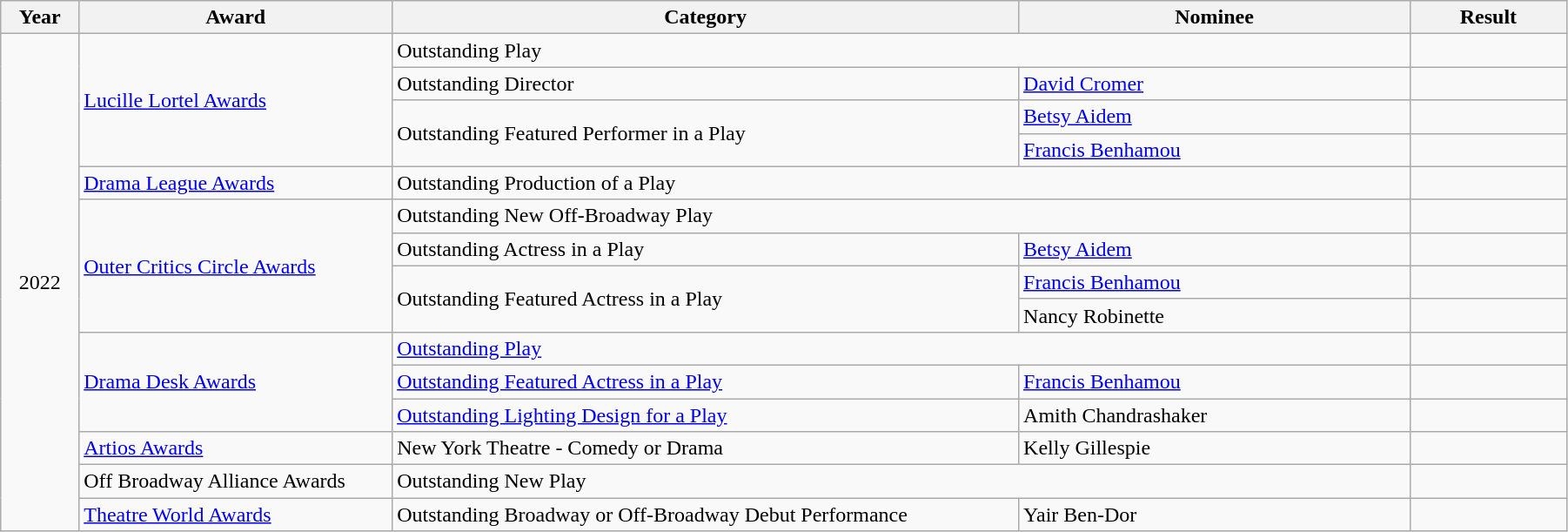<table class="wikitable" width="95%">
<tr>
<th width="5%">Year</th>
<th width="20%">Award</th>
<th width="40%">Category</th>
<th width="25%">Nominee</th>
<th width="10%">Result</th>
</tr>
<tr>
<td rowspan="15" align="center">2022</td>
<td rowspan="4"><a href='#'>Lucille Lortel Awards</a></td>
<td colspan="2">Outstanding Play</td>
<td></td>
</tr>
<tr>
<td>Outstanding Director</td>
<td><a href='#'>David Cromer</a></td>
<td></td>
</tr>
<tr>
<td rowspan="2">Outstanding Featured Performer in a Play</td>
<td><a href='#'>Betsy Aidem</a></td>
<td></td>
</tr>
<tr>
<td><a href='#'>Francis Benhamou</a></td>
<td></td>
</tr>
<tr>
<td rowspan="1"><a href='#'>Drama League Awards</a></td>
<td colspan="2">Outstanding Production of a Play</td>
<td></td>
</tr>
<tr>
<td rowspan="4"><a href='#'>Outer Critics Circle Awards</a></td>
<td colspan="2">Outstanding New Off-Broadway Play</td>
<td></td>
</tr>
<tr>
<td>Outstanding Actress in a Play</td>
<td><a href='#'>Betsy Aidem</a></td>
<td></td>
</tr>
<tr>
<td rowspan="2">Outstanding Featured Actress in a Play</td>
<td><a href='#'>Francis Benhamou</a></td>
<td></td>
</tr>
<tr>
<td>Nancy Robinette</td>
<td></td>
</tr>
<tr>
<td rowspan="3"><a href='#'>Drama Desk Awards</a></td>
<td colspan="2"><a href='#'>Outstanding Play</a></td>
<td></td>
</tr>
<tr>
<td><a href='#'>Outstanding Featured Actress in a Play</a></td>
<td><a href='#'>Francis Benhamou</a></td>
<td></td>
</tr>
<tr>
<td><a href='#'>Outstanding Lighting Design for a Play</a></td>
<td>Amith Chandrashaker</td>
<td></td>
</tr>
<tr>
<td><a href='#'>Artios Awards</a></td>
<td>New York Theatre - Comedy or Drama</td>
<td>Kelly Gillespie</td>
<td></td>
</tr>
<tr>
<td>Off Broadway Alliance Awards</td>
<td colspan="2">Outstanding New Play</td>
<td></td>
</tr>
<tr>
<td><a href='#'>Theatre World Awards</a></td>
<td>Outstanding Broadway or Off-Broadway Debut Performance</td>
<td>Yair Ben-Dor</td>
<td></td>
</tr>
</table>
